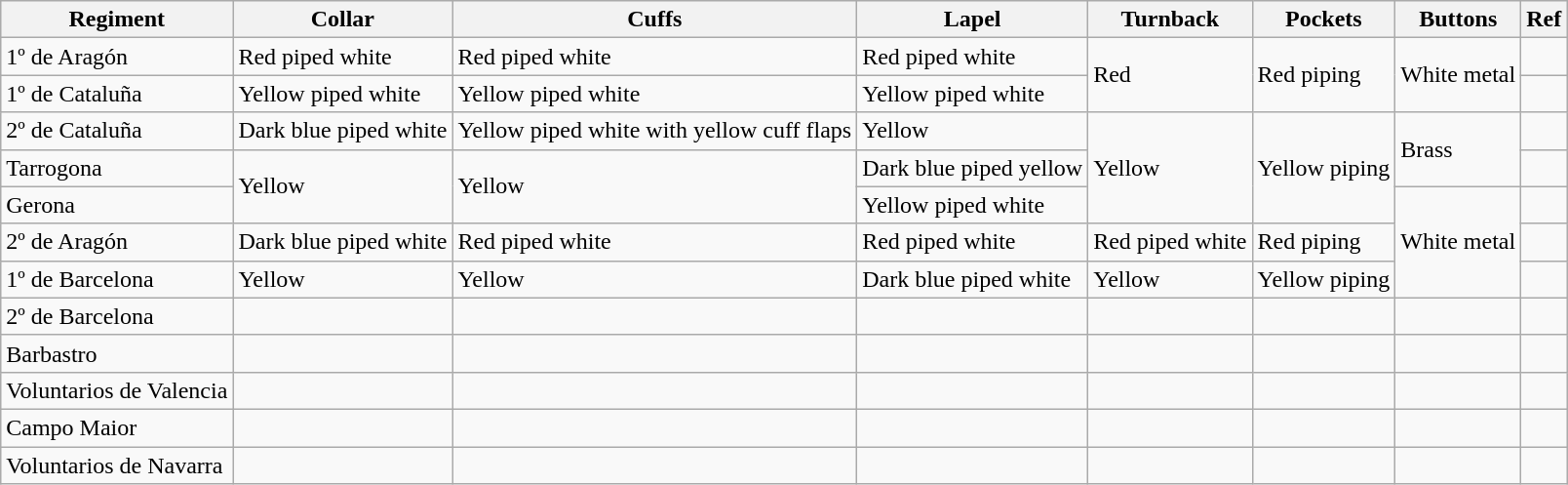<table class="wikitable sortable">
<tr>
<th>Regiment</th>
<th>Collar</th>
<th>Cuffs</th>
<th>Lapel</th>
<th>Turnback</th>
<th>Pockets</th>
<th>Buttons</th>
<th class="unsortable">Ref</th>
</tr>
<tr>
<td>1º de Aragón</td>
<td>Red piped white</td>
<td>Red piped white</td>
<td>Red piped white</td>
<td rowspan="2">Red</td>
<td rowspan="2">Red piping</td>
<td rowspan="2">White metal</td>
<td></td>
</tr>
<tr>
<td>1º de Cataluña</td>
<td>Yellow piped white</td>
<td>Yellow piped white</td>
<td>Yellow piped white</td>
<td></td>
</tr>
<tr>
<td>2º de Cataluña</td>
<td>Dark blue piped white</td>
<td>Yellow piped white with yellow cuff flaps</td>
<td>Yellow</td>
<td rowspan="3">Yellow</td>
<td rowspan="3">Yellow piping</td>
<td rowspan="2">Brass</td>
<td></td>
</tr>
<tr>
<td>Tarrogona</td>
<td rowspan="2">Yellow</td>
<td rowspan="2">Yellow</td>
<td>Dark blue piped yellow</td>
<td></td>
</tr>
<tr>
<td>Gerona</td>
<td>Yellow piped white</td>
<td rowspan="3">White metal</td>
<td></td>
</tr>
<tr>
<td>2º de Aragón</td>
<td>Dark blue piped white</td>
<td>Red piped white</td>
<td>Red piped white</td>
<td>Red piped white</td>
<td>Red piping</td>
<td></td>
</tr>
<tr>
<td>1º de Barcelona</td>
<td>Yellow</td>
<td>Yellow</td>
<td>Dark blue piped white</td>
<td>Yellow</td>
<td>Yellow piping</td>
<td></td>
</tr>
<tr>
<td>2º de Barcelona</td>
<td></td>
<td></td>
<td></td>
<td></td>
<td></td>
<td></td>
<td></td>
</tr>
<tr>
<td>Barbastro</td>
<td></td>
<td></td>
<td></td>
<td></td>
<td></td>
<td></td>
<td></td>
</tr>
<tr>
<td>Voluntarios de Valencia</td>
<td></td>
<td></td>
<td></td>
<td></td>
<td></td>
<td></td>
<td></td>
</tr>
<tr>
<td>Campo Maior</td>
<td></td>
<td></td>
<td></td>
<td></td>
<td></td>
<td></td>
<td></td>
</tr>
<tr>
<td>Voluntarios de Navarra</td>
<td></td>
<td></td>
<td></td>
<td></td>
<td></td>
<td></td>
<td></td>
</tr>
</table>
